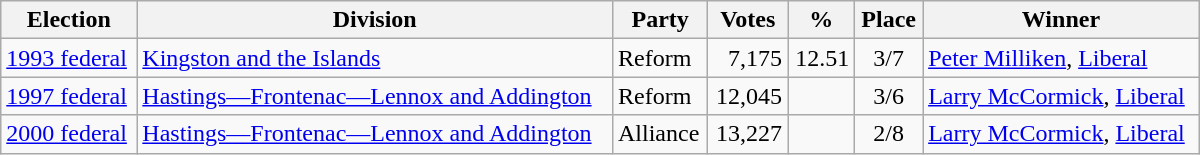<table class="wikitable" width="800">
<tr>
<th align="left">Election</th>
<th align="left">Division</th>
<th align="left">Party</th>
<th align="right">Votes</th>
<th align="right">%</th>
<th align="center">Place</th>
<th align="center">Winner</th>
</tr>
<tr>
<td align="left"><a href='#'>1993 federal</a></td>
<td align="left"><a href='#'>Kingston and the Islands</a></td>
<td align="left">Reform</td>
<td align="right">7,175</td>
<td align="right">12.51</td>
<td align="center">3/7</td>
<td align="left"><a href='#'>Peter Milliken</a>, <a href='#'>Liberal</a></td>
</tr>
<tr>
<td align="left"><a href='#'>1997 federal</a></td>
<td align="left"><a href='#'>Hastings—Frontenac—Lennox and Addington</a></td>
<td align="left">Reform</td>
<td align="right">12,045</td>
<td align="right"></td>
<td align="center">3/6</td>
<td align="left"><a href='#'>Larry McCormick</a>, <a href='#'>Liberal</a></td>
</tr>
<tr>
<td align="left"><a href='#'>2000 federal</a></td>
<td align="left"><a href='#'>Hastings—Frontenac—Lennox and Addington</a></td>
<td align="left">Alliance</td>
<td align="right">13,227</td>
<td align="right"></td>
<td align="center">2/8</td>
<td align="left"><a href='#'>Larry McCormick</a>, <a href='#'>Liberal</a></td>
</tr>
</table>
